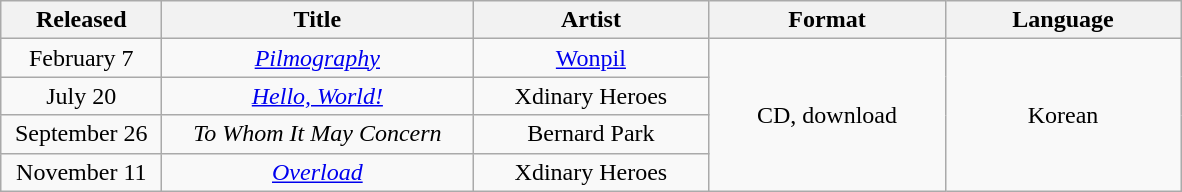<table class="wikitable plainrowheaders" style="text-align:center;">
<tr>
<th width="100">Released</th>
<th width="200">Title</th>
<th width="150">Artist</th>
<th width="150">Format</th>
<th width="150">Language</th>
</tr>
<tr>
<td>February 7</td>
<td><em><a href='#'>Pilmography</a></em></td>
<td><a href='#'>Wonpil</a></td>
<td rowspan="4">CD, download</td>
<td rowspan="4">Korean</td>
</tr>
<tr>
<td>July 20</td>
<td><em><a href='#'>Hello, World!</a></em></td>
<td>Xdinary Heroes</td>
</tr>
<tr>
<td>September 26</td>
<td><em>To Whom It May Concern</em></td>
<td>Bernard Park</td>
</tr>
<tr>
<td>November 11</td>
<td><em><a href='#'>Overload</a></em></td>
<td>Xdinary Heroes</td>
</tr>
</table>
